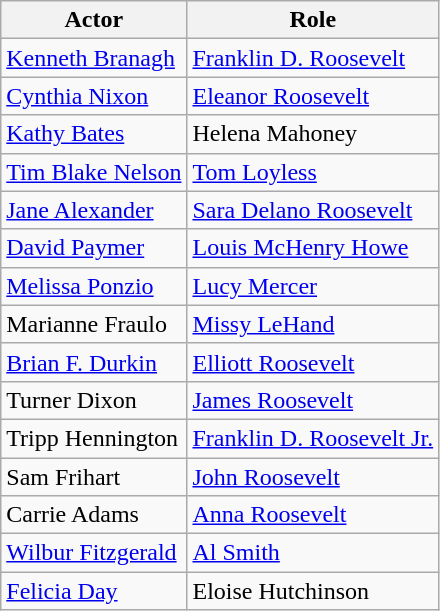<table class="wikitable">
<tr>
<th>Actor</th>
<th>Role</th>
</tr>
<tr>
<td><a href='#'>Kenneth Branagh</a></td>
<td><a href='#'>Franklin D. Roosevelt</a></td>
</tr>
<tr>
<td><a href='#'>Cynthia Nixon</a></td>
<td><a href='#'>Eleanor Roosevelt</a></td>
</tr>
<tr>
<td><a href='#'>Kathy Bates</a></td>
<td>Helena Mahoney</td>
</tr>
<tr>
<td><a href='#'>Tim Blake Nelson</a></td>
<td><a href='#'>Tom Loyless</a></td>
</tr>
<tr>
<td><a href='#'>Jane Alexander</a></td>
<td><a href='#'>Sara Delano Roosevelt</a></td>
</tr>
<tr>
<td><a href='#'>David Paymer</a></td>
<td><a href='#'>Louis McHenry Howe</a></td>
</tr>
<tr>
<td><a href='#'>Melissa Ponzio</a></td>
<td><a href='#'>Lucy Mercer</a></td>
</tr>
<tr>
<td>Marianne Fraulo</td>
<td><a href='#'>Missy LeHand</a></td>
</tr>
<tr>
<td><a href='#'>Brian F. Durkin</a></td>
<td><a href='#'>Elliott Roosevelt</a></td>
</tr>
<tr>
<td>Turner Dixon</td>
<td><a href='#'>James Roosevelt</a></td>
</tr>
<tr>
<td>Tripp Hennington</td>
<td><a href='#'>Franklin D. Roosevelt Jr.</a></td>
</tr>
<tr>
<td>Sam Frihart</td>
<td><a href='#'>John Roosevelt</a></td>
</tr>
<tr>
<td>Carrie Adams</td>
<td><a href='#'>Anna Roosevelt</a></td>
</tr>
<tr>
<td><a href='#'>Wilbur Fitzgerald</a></td>
<td><a href='#'>Al Smith</a></td>
</tr>
<tr>
<td><a href='#'>Felicia Day</a></td>
<td>Eloise Hutchinson</td>
</tr>
</table>
